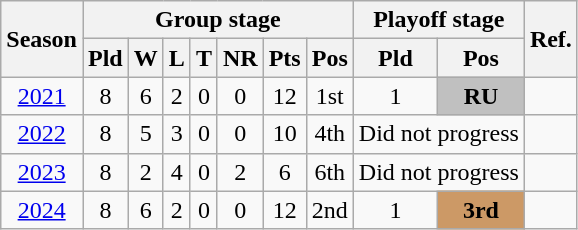<table class="wikitable" style="text-align: center">
<tr>
<th rowspan=2>Season</th>
<th colspan=7>Group stage</th>
<th colspan=2>Playoff stage</th>
<th rowspan=2>Ref.</th>
</tr>
<tr>
<th>Pld</th>
<th>W</th>
<th>L</th>
<th>T</th>
<th>NR</th>
<th>Pts</th>
<th>Pos</th>
<th>Pld</th>
<th>Pos</th>
</tr>
<tr>
<td><a href='#'>2021</a></td>
<td>8</td>
<td>6</td>
<td>2</td>
<td>0</td>
<td>0</td>
<td>12</td>
<td>1st</td>
<td>1</td>
<td bgcolor="silver"><strong>RU</strong></td>
<td></td>
</tr>
<tr>
<td><a href='#'>2022</a></td>
<td>8</td>
<td>5</td>
<td>3</td>
<td>0</td>
<td>0</td>
<td>10</td>
<td>4th</td>
<td colspan=2>Did not progress</td>
<td></td>
</tr>
<tr>
<td><a href='#'>2023</a></td>
<td>8</td>
<td>2</td>
<td>4</td>
<td>0</td>
<td>2</td>
<td>6</td>
<td>6th</td>
<td colspan=2>Did not progress</td>
<td></td>
</tr>
<tr>
<td><a href='#'>2024</a></td>
<td>8</td>
<td>6</td>
<td>2</td>
<td>0</td>
<td>0</td>
<td>12</td>
<td>2nd</td>
<td>1</td>
<td bgcolor=#cc9966><strong>3rd</strong></td>
<td></td>
</tr>
</table>
